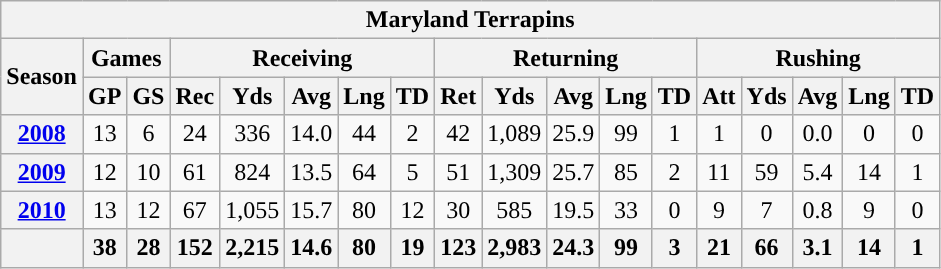<table class="wikitable" style="text-align:center">
<tr>
<th colspan="19">Maryland Terrapins</th>
</tr>
<tr>
<th rowspan="2">Season</th>
<th colspan="2">Games</th>
<th colspan="5">Receiving</th>
<th colspan="5">Returning</th>
<th colspan="5">Rushing</th>
</tr>
<tr>
<th>GP</th>
<th>GS</th>
<th>Rec</th>
<th>Yds</th>
<th>Avg</th>
<th>Lng</th>
<th>TD</th>
<th>Ret</th>
<th>Yds</th>
<th>Avg</th>
<th>Lng</th>
<th>TD</th>
<th>Att</th>
<th>Yds</th>
<th>Avg</th>
<th>Lng</th>
<th>TD</th>
</tr>
<tr>
<th><a href='#'>2008</a></th>
<td>13</td>
<td>6</td>
<td>24</td>
<td>336</td>
<td>14.0</td>
<td>44</td>
<td>2</td>
<td>42</td>
<td>1,089</td>
<td>25.9</td>
<td>99</td>
<td>1</td>
<td>1</td>
<td>0</td>
<td>0.0</td>
<td>0</td>
<td>0</td>
</tr>
<tr>
<th><a href='#'>2009</a></th>
<td>12</td>
<td>10</td>
<td>61</td>
<td>824</td>
<td>13.5</td>
<td>64</td>
<td>5</td>
<td>51</td>
<td>1,309</td>
<td>25.7</td>
<td>85</td>
<td>2</td>
<td>11</td>
<td>59</td>
<td>5.4</td>
<td>14</td>
<td>1</td>
</tr>
<tr>
<th><a href='#'>2010</a></th>
<td>13</td>
<td>12</td>
<td>67</td>
<td>1,055</td>
<td>15.7</td>
<td>80</td>
<td>12</td>
<td>30</td>
<td>585</td>
<td>19.5</td>
<td>33</td>
<td>0</td>
<td>9</td>
<td>7</td>
<td>0.8</td>
<td>9</td>
<td>0</td>
</tr>
<tr>
<th></th>
<th>38</th>
<th>28</th>
<th>152</th>
<th>2,215</th>
<th>14.6</th>
<th>80</th>
<th>19</th>
<th>123</th>
<th>2,983</th>
<th>24.3</th>
<th>99</th>
<th>3</th>
<th>21</th>
<th>66</th>
<th>3.1</th>
<th>14</th>
<th>1</th>
</tr>
</table>
